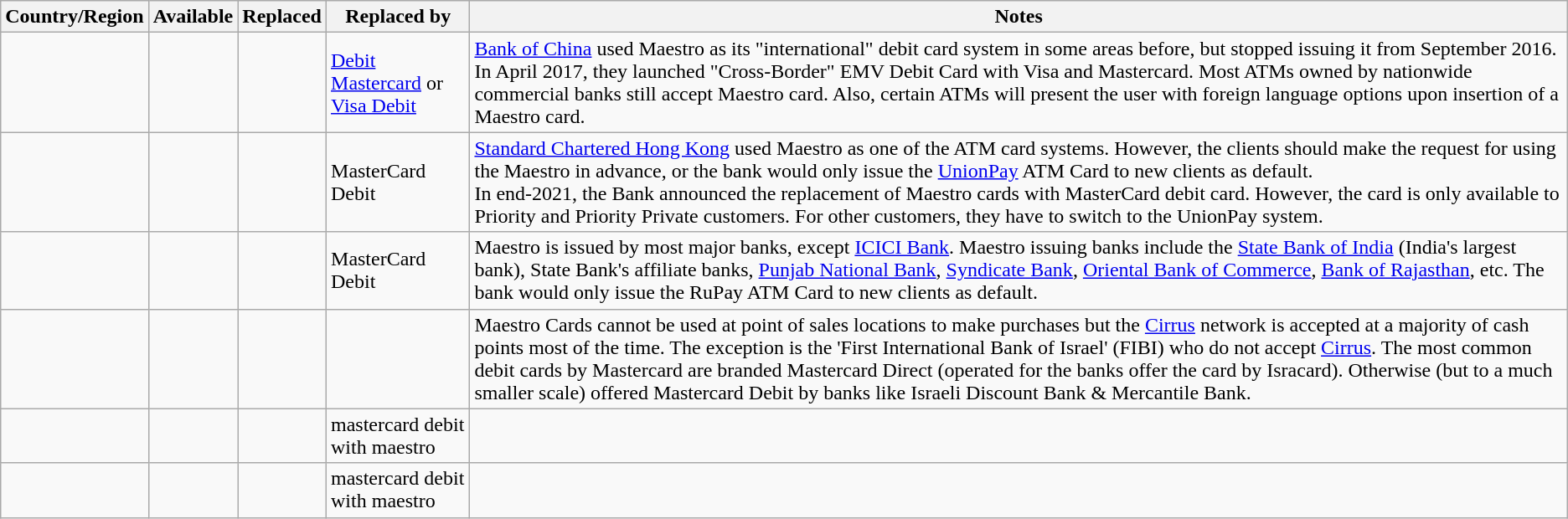<table class="wikitable sortable mw-collapsible">
<tr>
<th>Country/Region</th>
<th>Available</th>
<th>Replaced</th>
<th>Replaced by</th>
<th>Notes</th>
</tr>
<tr>
<td></td>
<td></td>
<td></td>
<td><a href='#'>Debit Mastercard</a> or <a href='#'>Visa Debit</a></td>
<td><a href='#'>Bank of China</a> used Maestro as its "international" debit card system in some areas before, but stopped issuing it from September 2016. In April 2017, they launched "Cross-Border" EMV Debit Card with Visa and Mastercard. Most ATMs owned by nationwide commercial banks still accept Maestro card. Also, certain ATMs will present the user with foreign language options upon insertion of a Maestro card.</td>
</tr>
<tr>
<td></td>
<td></td>
<td></td>
<td>MasterCard Debit</td>
<td><a href='#'>Standard Chartered Hong Kong</a> used Maestro as one of the ATM card systems. However, the clients should make the request for using the Maestro in advance, or the bank would only issue the <a href='#'>UnionPay</a> ATM Card to new clients as default.<br>In end-2021, the Bank announced the replacement of Maestro cards with MasterCard debit card. However, the card is only available to Priority and Priority Private customers. For other customers, they have to switch to the UnionPay system.</td>
</tr>
<tr>
<td></td>
<td></td>
<td></td>
<td>MasterCard Debit</td>
<td>Maestro is issued by most major banks, except <a href='#'>ICICI Bank</a>. Maestro issuing banks include the <a href='#'>State Bank of India</a> (India's largest bank), State Bank's affiliate banks, <a href='#'>Punjab National Bank</a>, <a href='#'>Syndicate Bank</a>, <a href='#'>Oriental Bank of Commerce</a>, <a href='#'>Bank of Rajasthan</a>, etc. The bank would only issue the RuPay ATM Card to new clients as default.</td>
</tr>
<tr>
<td></td>
<td></td>
<td></td>
<td></td>
<td>Maestro Cards cannot be used at point of sales locations to make purchases but the <a href='#'>Cirrus</a> network is accepted at a majority of cash points most of the time. The exception is the 'First International Bank of Israel' (FIBI) who do not accept <a href='#'>Cirrus</a>. The most common debit cards by Mastercard are branded Mastercard Direct (operated for the banks offer the card by Isracard). Otherwise (but to a much smaller scale) offered Mastercard Debit by banks like Israeli Discount Bank & Mercantile Bank.</td>
</tr>
<tr>
<td></td>
<td></td>
<td></td>
<td>mastercard debit with maestro</td>
<td></td>
</tr>
<tr>
<td></td>
<td></td>
<td></td>
<td>mastercard debit with maestro</td>
<td></td>
</tr>
</table>
